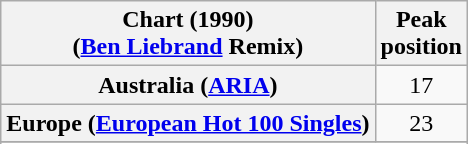<table class="wikitable sortable plainrowheaders" style="text-align:center">
<tr>
<th>Chart (1990)<br>(<a href='#'>Ben Liebrand</a> Remix)</th>
<th>Peak<br>position</th>
</tr>
<tr>
<th scope="row">Australia (<a href='#'>ARIA</a>)</th>
<td>17</td>
</tr>
<tr>
<th scope="row">Europe (<a href='#'>European Hot 100 Singles</a>)</th>
<td>23</td>
</tr>
<tr>
</tr>
<tr>
</tr>
<tr>
</tr>
<tr>
</tr>
<tr>
</tr>
</table>
